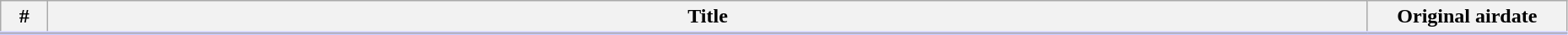<table class="wikitable" width="98%">
<tr style="border-bottom: 3px solid #CCF">
<th width="30">#</th>
<th>Title</th>
<th width="150">Original airdate</th>
</tr>
<tr>
</tr>
</table>
